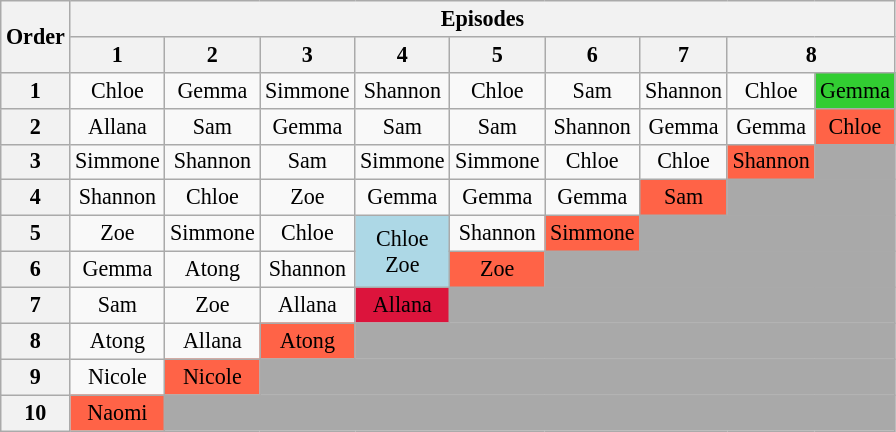<table class="wikitable" style="text-align:center; font-size:92%">
<tr>
<th rowspan=2>Order</th>
<th colspan=10>Episodes</th>
</tr>
<tr>
<th>1</th>
<th>2</th>
<th>3</th>
<th>4</th>
<th>5</th>
<th>6</th>
<th>7</th>
<th colspan=2>8</th>
</tr>
<tr>
<th>1</th>
<td>Chloe</td>
<td>Gemma</td>
<td>Simmone</td>
<td>Shannon</td>
<td>Chloe</td>
<td>Sam</td>
<td>Shannon</td>
<td>Chloe</td>
<td style="background:limegreen;">Gemma</td>
</tr>
<tr>
<th>2</th>
<td>Allana</td>
<td>Sam</td>
<td>Gemma</td>
<td>Sam</td>
<td>Sam</td>
<td>Shannon</td>
<td>Gemma</td>
<td>Gemma</td>
<td style="background:tomato;">Chloe</td>
</tr>
<tr>
<th>3</th>
<td>Simmone</td>
<td>Shannon</td>
<td>Sam</td>
<td>Simmone</td>
<td>Simmone</td>
<td>Chloe</td>
<td>Chloe</td>
<td style="background:tomato;">Shannon</td>
<td style="background:darkgray;"></td>
</tr>
<tr>
<th>4</th>
<td>Shannon</td>
<td>Chloe</td>
<td>Zoe</td>
<td>Gemma</td>
<td>Gemma</td>
<td>Gemma</td>
<td style="background:tomato;">Sam</td>
<td colspan="3" style="background:darkgray;"></td>
</tr>
<tr>
<th>5</th>
<td>Zoe</td>
<td>Simmone</td>
<td>Chloe</td>
<td rowspan="2" style="background:lightblue;">Chloe <br> Zoe</td>
<td>Shannon</td>
<td style="background:tomato;">Simmone</td>
<td colspan="4" style="background:darkgray;"></td>
</tr>
<tr>
<th>6</th>
<td>Gemma</td>
<td>Atong</td>
<td>Shannon</td>
<td style="background:tomato;">Zoe</td>
<td colspan="5" style="background:darkgray;"></td>
</tr>
<tr>
<th>7</th>
<td>Sam</td>
<td>Zoe</td>
<td>Allana</td>
<td style="background:crimson;"><span>Allana</span></td>
<td colspan="8" style="background:darkgray;"></td>
</tr>
<tr>
<th>8</th>
<td>Atong</td>
<td>Allana</td>
<td style="background:tomato;">Atong</td>
<td colspan="7" style="background:darkgray;"></td>
</tr>
<tr>
<th>9</th>
<td>Nicole</td>
<td style="background:tomato;">Nicole</td>
<td colspan="8" style="background:darkgray;"></td>
</tr>
<tr>
<th>10</th>
<td style="background:tomato;">Naomi</td>
<td colspan="9" style="background:darkgray;"></td>
</tr>
</table>
